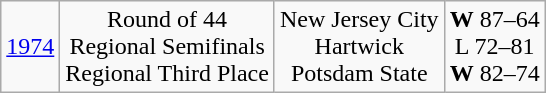<table class="wikitable">
<tr style="text-align:center;">
<td><a href='#'>1974</a></td>
<td>Round of 44<br>Regional Semifinals<br>Regional Third Place</td>
<td>New Jersey City<br>Hartwick<br>Potsdam State</td>
<td><strong>W</strong> 87–64<br>L 72–81<br><strong>W</strong> 82–74</td>
</tr>
</table>
